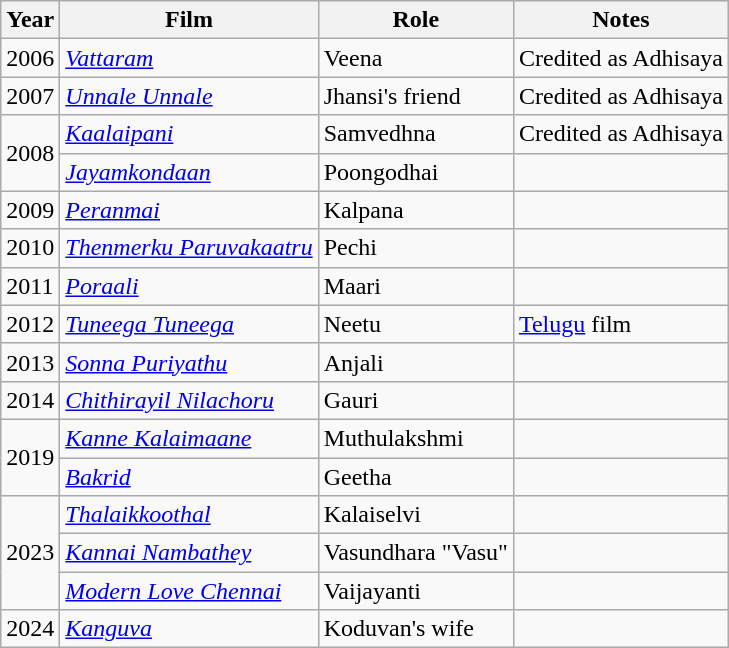<table class="wikitable sortable">
<tr>
<th scope="col">Year</th>
<th scope="col">Film</th>
<th scope="col">Role</th>
<th class="unsortable" scope="col">Notes</th>
</tr>
<tr>
<td>2006</td>
<td><em><a href='#'>Vattaram</a></em></td>
<td>Veena</td>
<td>Credited as Adhisaya</td>
</tr>
<tr>
<td>2007</td>
<td><em><a href='#'>Unnale Unnale</a></em></td>
<td>Jhansi's friend</td>
<td>Credited as Adhisaya</td>
</tr>
<tr>
<td rowspan="2">2008</td>
<td><em><a href='#'>Kaalaipani</a></em></td>
<td>Samvedhna</td>
<td>Credited as Adhisaya</td>
</tr>
<tr>
<td><em><a href='#'>Jayamkondaan</a></em></td>
<td>Poongodhai</td>
<td></td>
</tr>
<tr>
<td>2009</td>
<td><em><a href='#'>Peranmai</a></em></td>
<td>Kalpana</td>
<td></td>
</tr>
<tr>
<td>2010</td>
<td><em><a href='#'>Thenmerku Paruvakaatru</a></em></td>
<td>Pechi</td>
<td></td>
</tr>
<tr>
<td>2011</td>
<td><em><a href='#'>Poraali</a></em></td>
<td>Maari</td>
<td></td>
</tr>
<tr>
<td>2012</td>
<td><em><a href='#'>Tuneega Tuneega</a></em></td>
<td>Neetu</td>
<td><a href='#'>Telugu</a> film</td>
</tr>
<tr>
<td>2013</td>
<td><em><a href='#'>Sonna Puriyathu</a></em></td>
<td>Anjali</td>
<td></td>
</tr>
<tr>
<td>2014</td>
<td><em><a href='#'>Chithirayil Nilachoru</a></em></td>
<td>Gauri</td>
<td></td>
</tr>
<tr>
<td rowspan="2">2019</td>
<td><em><a href='#'>Kanne Kalaimaane</a></em></td>
<td>Muthulakshmi</td>
<td></td>
</tr>
<tr>
<td><em><a href='#'>Bakrid</a></em></td>
<td>Geetha</td>
<td></td>
</tr>
<tr>
<td rowspan="3">2023</td>
<td><em><a href='#'>Thalaikkoothal</a></em></td>
<td>Kalaiselvi</td>
<td></td>
</tr>
<tr>
<td><em><a href='#'>Kannai Nambathey</a></em></td>
<td>Vasundhara "Vasu"</td>
<td></td>
</tr>
<tr>
<td><em><a href='#'>Modern Love Chennai</a></em></td>
<td>Vaijayanti</td>
<td></td>
</tr>
<tr>
<td>2024</td>
<td><em><a href='#'>Kanguva</a></em></td>
<td>Koduvan's wife</td>
<td><br>


</td>
</tr>
</table>
